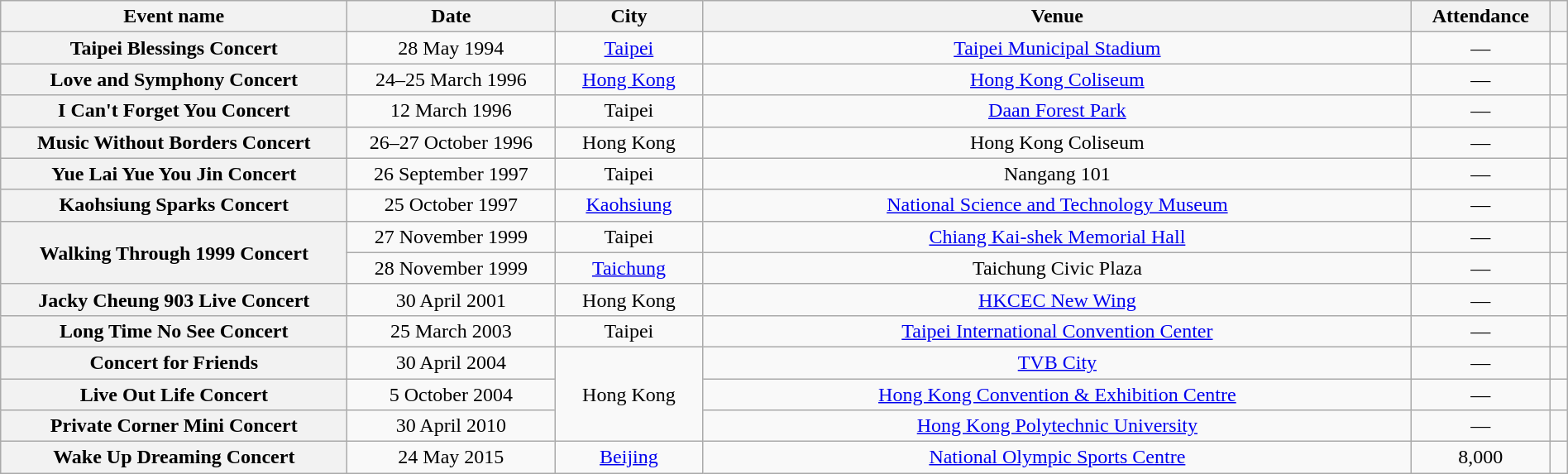<table class="wikitable plainrowheaders sortable" style="text-align:center" width="100%">
<tr>
<th scope="col" style="width:17em;">Event name</th>
<th scope="col" style="width:10em;">Date</th>
<th scope="col" style="width:7em;">City</th>
<th scope="col">Venue</th>
<th scope="col" style="width:6.5em;">Attendance</th>
<th class="unsortable"></th>
</tr>
<tr>
<th scope="row">Taipei Blessings Concert</th>
<td>28 May 1994</td>
<td><a href='#'>Taipei</a></td>
<td><a href='#'>Taipei Municipal Stadium</a></td>
<td>—</td>
<td></td>
</tr>
<tr>
<th scope="row">Love and Symphony Concert</th>
<td>24–25 March 1996</td>
<td><a href='#'>Hong Kong</a></td>
<td><a href='#'>Hong Kong Coliseum</a></td>
<td>—</td>
<td></td>
</tr>
<tr>
<th scope="row">I Can't Forget You Concert</th>
<td>12 March 1996</td>
<td>Taipei</td>
<td><a href='#'>Daan Forest Park</a></td>
<td>—</td>
<td></td>
</tr>
<tr>
<th scope="row">Music Without Borders Concert</th>
<td>26–27 October 1996</td>
<td>Hong Kong</td>
<td>Hong Kong Coliseum</td>
<td>—</td>
<td></td>
</tr>
<tr>
<th scope="row">Yue Lai Yue You Jin Concert</th>
<td>26 September 1997</td>
<td>Taipei</td>
<td>Nangang 101</td>
<td>—</td>
<td></td>
</tr>
<tr>
<th scope="row">Kaohsiung Sparks Concert</th>
<td>25 October 1997</td>
<td><a href='#'>Kaohsiung</a></td>
<td><a href='#'>National Science and Technology Museum</a></td>
<td>—</td>
<td></td>
</tr>
<tr>
<th scope="row" rowspan="2">Walking Through 1999 Concert</th>
<td>27 November 1999</td>
<td>Taipei</td>
<td><a href='#'>Chiang Kai-shek Memorial Hall</a></td>
<td>—</td>
<td></td>
</tr>
<tr>
<td>28 November 1999</td>
<td><a href='#'>Taichung</a></td>
<td>Taichung Civic Plaza</td>
<td>—</td>
<td></td>
</tr>
<tr>
<th scope="row">Jacky Cheung 903 Live Concert</th>
<td>30 April 2001</td>
<td>Hong Kong</td>
<td><a href='#'>HKCEC New Wing</a></td>
<td>—</td>
<td></td>
</tr>
<tr>
<th scope="row">Long Time No See Concert</th>
<td>25 March 2003</td>
<td>Taipei</td>
<td><a href='#'>Taipei International Convention Center</a></td>
<td>—</td>
<td></td>
</tr>
<tr>
<th scope="row">Concert for Friends</th>
<td>30 April 2004</td>
<td rowspan="3">Hong Kong</td>
<td><a href='#'>TVB City</a></td>
<td>—</td>
<td></td>
</tr>
<tr>
<th scope="row">Live Out Life Concert</th>
<td>5 October 2004</td>
<td><a href='#'>Hong Kong Convention & Exhibition Centre</a></td>
<td>—</td>
<td></td>
</tr>
<tr>
<th scope="row">Private Corner Mini Concert</th>
<td>30 April 2010</td>
<td><a href='#'>Hong Kong Polytechnic University</a></td>
<td>—</td>
<td></td>
</tr>
<tr>
<th scope="row">Wake Up Dreaming Concert</th>
<td>24 May 2015</td>
<td><a href='#'>Beijing</a></td>
<td><a href='#'>National Olympic Sports Centre</a></td>
<td>8,000</td>
<td></td>
</tr>
</table>
